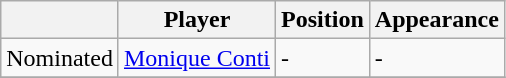<table class="wikitable">
<tr>
<th></th>
<th>Player</th>
<th>Position</th>
<th>Appearance</th>
</tr>
<tr>
<td>Nominated</td>
<td><a href='#'>Monique Conti</a></td>
<td>-</td>
<td>-</td>
</tr>
<tr>
</tr>
</table>
